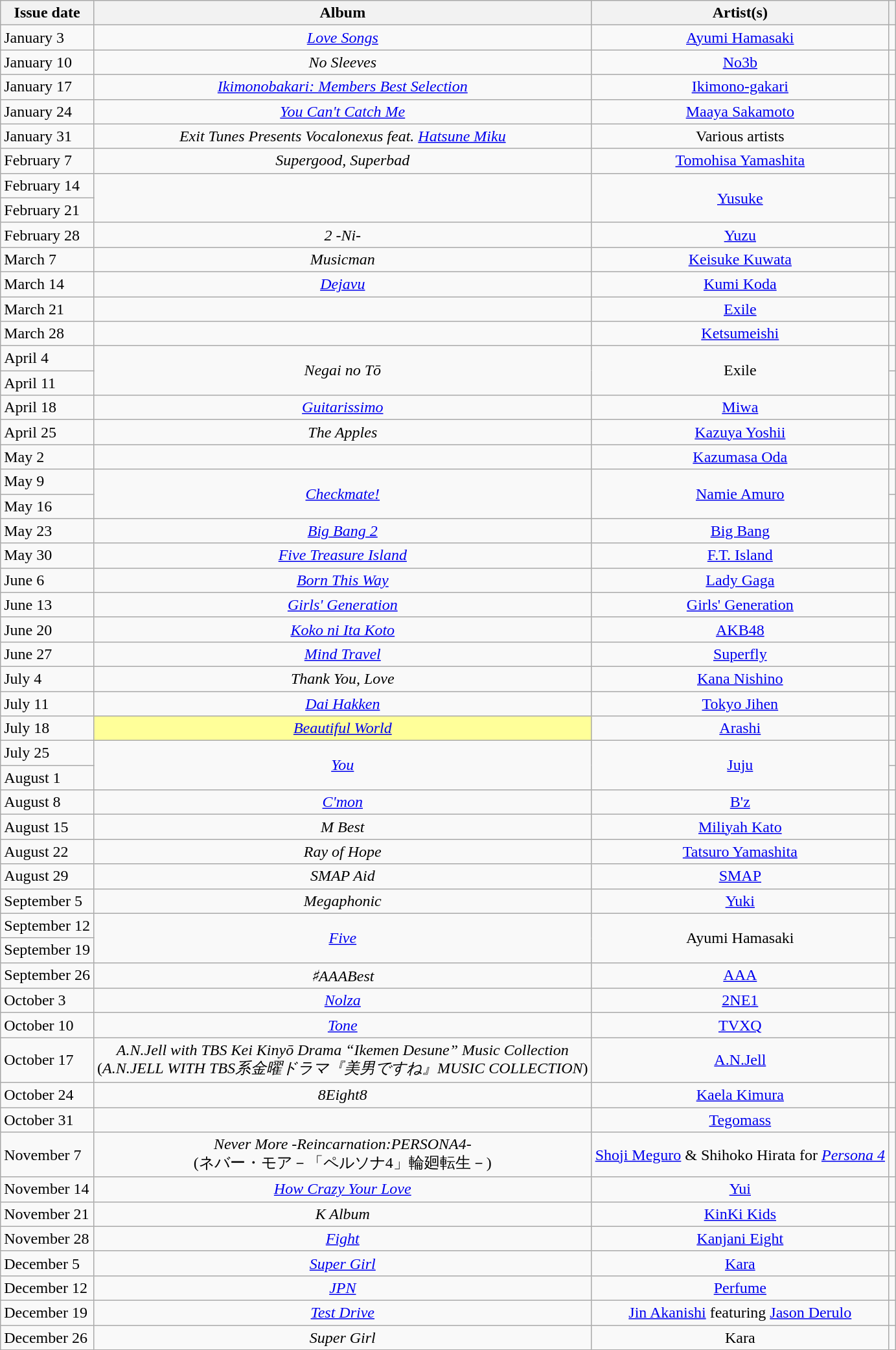<table class="wikitable">
<tr>
<th style="text-align: center;">Issue date</th>
<th style="text-align: center;">Album</th>
<th style="text-align: center;">Artist(s)</th>
<th style="text-align: center;"></th>
</tr>
<tr>
<td>January 3</td>
<td style="text-align: center;"><em><a href='#'>Love Songs</a></em></td>
<td style="text-align: center;"><a href='#'>Ayumi Hamasaki</a></td>
<td style="text-align: center;"></td>
</tr>
<tr>
<td>January 10</td>
<td style="text-align: center;"><em>No Sleeves</em></td>
<td style="text-align: center;"><a href='#'>No3b</a></td>
<td style="text-align: center;"></td>
</tr>
<tr>
<td>January 17</td>
<td style="text-align: center;"><em><a href='#'>Ikimonobakari: Members Best Selection</a></em></td>
<td style="text-align: center;"><a href='#'>Ikimono-gakari</a></td>
<td style="text-align: center;"></td>
</tr>
<tr>
<td>January 24</td>
<td style="text-align: center;"><em><a href='#'>You Can't Catch Me</a></em></td>
<td style="text-align: center;"><a href='#'>Maaya Sakamoto</a></td>
<td style="text-align: center;"></td>
</tr>
<tr>
<td>January 31</td>
<td style="text-align: center;"><em>Exit Tunes Presents Vocalonexus feat. <a href='#'>Hatsune Miku</a></em></td>
<td style="text-align: center;">Various artists</td>
<td style="text-align: center;"></td>
</tr>
<tr>
<td>February 7</td>
<td style="text-align: center;"><em>Supergood, Superbad</em></td>
<td style="text-align: center;"><a href='#'>Tomohisa Yamashita</a></td>
<td style="text-align: center;"></td>
</tr>
<tr>
<td>February 14</td>
<td style="text-align: center;" rowspan="2"></td>
<td style="text-align: center;" rowspan="2"><a href='#'>Yusuke</a></td>
<td style="text-align: center;"></td>
</tr>
<tr>
<td>February 21</td>
<td style="text-align: center;"></td>
</tr>
<tr>
<td>February 28</td>
<td style="text-align: center;"><em>2 -Ni-</em></td>
<td style="text-align: center;"><a href='#'>Yuzu</a></td>
<td style="text-align: center;"></td>
</tr>
<tr>
<td>March 7</td>
<td style="text-align: center;"><em>Musicman</em></td>
<td style="text-align: center;"><a href='#'>Keisuke Kuwata</a></td>
<td style="text-align: center;"></td>
</tr>
<tr>
<td>March 14</td>
<td style="text-align: center;"><em><a href='#'>Dejavu</a></em></td>
<td style="text-align: center;"><a href='#'>Kumi Koda</a></td>
<td style="text-align: center;"></td>
</tr>
<tr>
<td>March 21</td>
<td style="text-align: center;"></td>
<td style="text-align: center;"><a href='#'>Exile</a></td>
<td style="text-align: center;"></td>
</tr>
<tr>
<td>March 28</td>
<td style="text-align: center;"></td>
<td style="text-align: center;"><a href='#'>Ketsumeishi</a></td>
<td style="text-align: center;"></td>
</tr>
<tr>
<td>April 4</td>
<td style="text-align: center;" rowspan="2"><em>Negai no Tō</em></td>
<td style="text-align: center;" rowspan="2">Exile</td>
<td style="text-align: center;"></td>
</tr>
<tr>
<td>April 11</td>
<td style="text-align: center;"></td>
</tr>
<tr>
<td>April 18</td>
<td style="text-align: center;"><em><a href='#'>Guitarissimo</a></em></td>
<td style="text-align: center;"><a href='#'>Miwa</a></td>
<td style="text-align: center;"></td>
</tr>
<tr>
<td>April 25</td>
<td style="text-align: center;"><em>The Apples</em></td>
<td style="text-align: center;"><a href='#'>Kazuya Yoshii</a></td>
<td style="text-align: center;"></td>
</tr>
<tr>
<td>May 2</td>
<td style="text-align: center;"></td>
<td style="text-align: center;"><a href='#'>Kazumasa Oda</a></td>
<td style="text-align: center;"></td>
</tr>
<tr>
<td>May 9</td>
<td style="text-align: center;" rowspan="2"><em><a href='#'>Checkmate!</a></em></td>
<td style="text-align: center;" rowspan="2"><a href='#'>Namie Amuro</a></td>
<td style="text-align: center;"></td>
</tr>
<tr>
<td>May 16</td>
<td style="text-align: center;"></td>
</tr>
<tr>
<td>May 23</td>
<td style="text-align: center;"><em><a href='#'>Big Bang 2</a></em></td>
<td style="text-align: center;"><a href='#'>Big Bang</a></td>
<td style="text-align: center;"></td>
</tr>
<tr>
<td>May 30</td>
<td style="text-align: center;"><em><a href='#'>Five Treasure Island</a></em></td>
<td style="text-align: center;"><a href='#'>F.T. Island</a></td>
<td style="text-align: center;"></td>
</tr>
<tr>
<td>June 6</td>
<td style="text-align: center;"><em><a href='#'>Born This Way</a></em></td>
<td style="text-align: center;"><a href='#'>Lady Gaga</a></td>
<td style="text-align: center;"></td>
</tr>
<tr>
<td>June 13</td>
<td style="text-align: center;"><em><a href='#'>Girls' Generation</a></em></td>
<td style="text-align: center;"><a href='#'>Girls' Generation</a></td>
<td style="text-align: center;"></td>
</tr>
<tr>
<td>June 20</td>
<td style="text-align: center;"><em><a href='#'>Koko ni Ita Koto</a></em></td>
<td style="text-align: center;"><a href='#'>AKB48</a></td>
<td style="text-align: center;"></td>
</tr>
<tr>
<td>June 27</td>
<td style="text-align: center;"><em><a href='#'>Mind Travel</a></em></td>
<td style="text-align: center;"><a href='#'>Superfly</a></td>
<td style="text-align: center;"></td>
</tr>
<tr>
<td>July 4</td>
<td style="text-align: center;"><em>Thank You, Love</em></td>
<td style="text-align: center;"><a href='#'>Kana Nishino</a></td>
<td style="text-align: center;"></td>
</tr>
<tr>
<td>July 11</td>
<td style="text-align: center;"><em><a href='#'>Dai Hakken</a></em></td>
<td style="text-align: center;"><a href='#'>Tokyo Jihen</a></td>
<td style="text-align: center;"></td>
</tr>
<tr>
<td>July 18</td>
<td style="text-align: center; background-color:#FFFF99;"><em><a href='#'>Beautiful World</a></em> </td>
<td style="text-align: center;"><a href='#'>Arashi</a></td>
<td style="text-align: center;"></td>
</tr>
<tr>
<td>July 25</td>
<td style="text-align: center;" rowspan="2"><em><a href='#'>You</a></em></td>
<td style="text-align: center;" rowspan="2"><a href='#'>Juju</a></td>
<td style="text-align: center;"></td>
</tr>
<tr>
<td>August 1</td>
<td style="text-align: center;"></td>
</tr>
<tr>
<td>August 8</td>
<td style="text-align: center;"><em><a href='#'>C'mon</a></em></td>
<td style="text-align: center;"><a href='#'>B'z</a></td>
<td style="text-align: center;"></td>
</tr>
<tr>
<td>August 15</td>
<td style="text-align: center;"><em>M Best</em></td>
<td style="text-align: center;"><a href='#'>Miliyah Kato</a></td>
<td style="text-align: center;"></td>
</tr>
<tr>
<td>August 22</td>
<td style="text-align: center;"><em>Ray of Hope</em></td>
<td style="text-align: center;"><a href='#'>Tatsuro Yamashita</a></td>
<td style="text-align: center;"></td>
</tr>
<tr>
<td>August 29</td>
<td style="text-align: center;"><em>SMAP Aid</em></td>
<td style="text-align: center;"><a href='#'>SMAP</a></td>
<td style="text-align: center;"></td>
</tr>
<tr>
<td>September 5</td>
<td style="text-align: center;"><em>Megaphonic</em></td>
<td style="text-align: center;"><a href='#'>Yuki</a></td>
<td style="text-align: center;"></td>
</tr>
<tr>
<td>September 12</td>
<td style="text-align: center;" rowspan="2"><em><a href='#'>Five</a></em></td>
<td style="text-align: center;" rowspan="2">Ayumi Hamasaki</td>
<td style="text-align: center;"></td>
</tr>
<tr>
<td>September 19</td>
<td style="text-align: center;"></td>
</tr>
<tr>
<td>September 26</td>
<td style="text-align: center;"><em>♯AAABest</em></td>
<td style="text-align: center;"><a href='#'>AAA</a></td>
<td style="text-align: center;"></td>
</tr>
<tr>
<td>October 3</td>
<td style="text-align: center;"><em><a href='#'>Nolza</a></em></td>
<td style="text-align: center;"><a href='#'>2NE1</a></td>
<td style="text-align: center;"></td>
</tr>
<tr>
<td>October 10</td>
<td style="text-align: center;"><em><a href='#'>Tone</a></em></td>
<td style="text-align: center;"><a href='#'>TVXQ</a></td>
<td style="text-align: center;"></td>
</tr>
<tr>
<td>October 17</td>
<td style="text-align: center;"><em>A.N.Jell with TBS Kei Kinyō Drama “Ikemen Desune” Music Collection</em><br>(<em>A.N.JELL WITH TBS系金曜ドラマ『美男ですね』MUSIC COLLECTION</em>)</td>
<td style="text-align: center;"><a href='#'>A.N.Jell</a></td>
<td style="text-align: center;"></td>
</tr>
<tr>
<td>October 24</td>
<td style="text-align: center;"><em>8Eight8</em></td>
<td style="text-align: center;"><a href='#'>Kaela Kimura</a></td>
<td style="text-align: center;"></td>
</tr>
<tr>
<td>October 31</td>
<td style="text-align: center;"></td>
<td style="text-align: center;"><a href='#'>Tegomass</a></td>
<td style="text-align: center;"></td>
</tr>
<tr>
<td>November 7</td>
<td style="text-align: center;"><em>Never More -Reincarnation:PERSONA4-</em><br>(ネバー・モア－「ペルソナ4」輪廻転生－)</td>
<td style="text-align: center;"><a href='#'>Shoji Meguro</a> & Shihoko Hirata for <em><a href='#'>Persona 4</a></em></td>
<td style="text-align: center;"></td>
</tr>
<tr>
<td>November 14</td>
<td style="text-align: center;"><em><a href='#'>How Crazy Your Love</a></em></td>
<td style="text-align: center;"><a href='#'>Yui</a></td>
<td style="text-align: center;"></td>
</tr>
<tr>
<td>November 21</td>
<td style="text-align: center;"><em>K Album</em></td>
<td style="text-align: center;"><a href='#'>KinKi Kids</a></td>
<td style="text-align: center;"></td>
</tr>
<tr>
<td>November 28</td>
<td style="text-align: center;"><em><a href='#'>Fight</a></em></td>
<td style="text-align: center;"><a href='#'>Kanjani Eight</a></td>
<td style="text-align: center;"></td>
</tr>
<tr>
<td>December 5</td>
<td style="text-align: center;"><em><a href='#'>Super Girl</a></em></td>
<td style="text-align: center;"><a href='#'>Kara</a></td>
<td style="text-align: center;"></td>
</tr>
<tr>
<td>December 12</td>
<td style="text-align: center;"><em><a href='#'>JPN</a></em></td>
<td style="text-align: center;"><a href='#'>Perfume</a></td>
<td style="text-align: center;"></td>
</tr>
<tr>
<td>December 19</td>
<td style="text-align: center;"><em><a href='#'>Test Drive</a></em></td>
<td style="text-align: center;"><a href='#'>Jin Akanishi</a> featuring <a href='#'>Jason Derulo</a></td>
<td style="text-align: center;"></td>
</tr>
<tr>
<td>December 26</td>
<td style="text-align: center;"><em>Super Girl</em></td>
<td style="text-align: center;">Kara</td>
<td style="text-align: center;"></td>
</tr>
</table>
